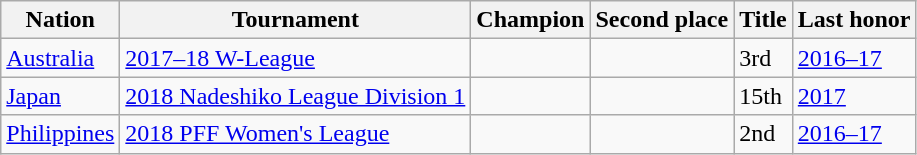<table class="wikitable sortable">
<tr>
<th>Nation</th>
<th>Tournament</th>
<th>Champion</th>
<th>Second place</th>
<th data-sort-type="number">Title</th>
<th>Last honor</th>
</tr>
<tr>
<td> <a href='#'>Australia</a></td>
<td><a href='#'>2017–18 W-League</a></td>
<td></td>
<td></td>
<td>3rd</td>
<td><a href='#'>2016–17</a></td>
</tr>
<tr>
<td> <a href='#'>Japan</a></td>
<td><a href='#'>2018 Nadeshiko League Division 1</a></td>
<td></td>
<td></td>
<td>15th</td>
<td><a href='#'>2017</a></td>
</tr>
<tr>
<td> <a href='#'>Philippines</a></td>
<td><a href='#'>2018 PFF Women's League</a></td>
<td></td>
<td></td>
<td>2nd</td>
<td><a href='#'>2016–17</a></td>
</tr>
</table>
